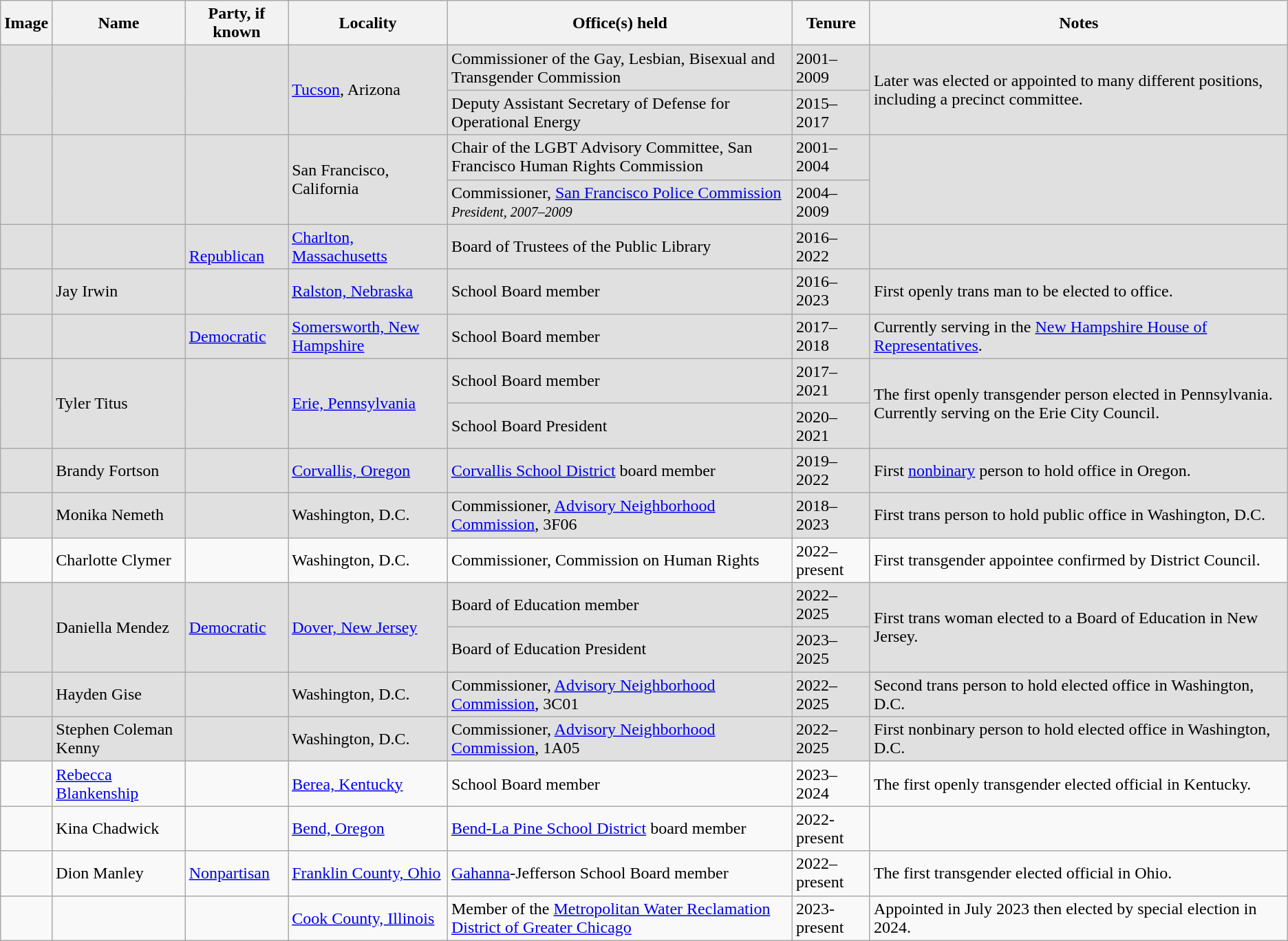<table class="wikitable sortable">
<tr>
<th>Image</th>
<th>Name</th>
<th>Party, if known</th>
<th>Locality</th>
<th>Office(s) held</th>
<th>Tenure</th>
<th class="unsortable">Notes</th>
</tr>
<tr style="background:#e0e0e0">
<td rowspan="2"></td>
<td rowspan="2"></td>
<td rowspan="2"></td>
<td rowspan="2"><a href='#'>Tucson</a>, Arizona</td>
<td>Commissioner of the Gay, Lesbian, Bisexual and Transgender Commission</td>
<td>2001–2009</td>
<td rowspan="2">Later was elected or appointed to many different positions, including a precinct committee.</td>
</tr>
<tr style="background:#e0e0e0">
<td>Deputy Assistant Secretary of Defense for Operational Energy</td>
<td>2015–2017</td>
</tr>
<tr style="background:#e0e0e0">
<td rowspan="2"></td>
<td rowspan="2"></td>
<td rowspan="2"></td>
<td rowspan="2">San Francisco, California</td>
<td>Chair of the LGBT Advisory Committee, San Francisco Human Rights Commission</td>
<td>2001–2004</td>
<td rowspan="2"></td>
</tr>
<tr style="background:#e0e0e0">
<td>Commissioner, <a href='#'>San Francisco Police Commission</a> <br> <small> <em>President, 2007–2009</em></small></td>
<td>2004–2009</td>
</tr>
<tr style="background:#e0e0e0">
<td></td>
<td></td>
<td><br><a href='#'>Republican</a></td>
<td><a href='#'>Charlton, Massachusetts</a></td>
<td>Board of Trustees of the Public Library</td>
<td>2016–2022</td>
<td></td>
</tr>
<tr style="background:#e0e0e0">
<td></td>
<td>Jay Irwin</td>
<td></td>
<td><a href='#'>Ralston, Nebraska</a></td>
<td>School Board member</td>
<td>2016–2023</td>
<td>First openly trans man to be elected to office.</td>
</tr>
<tr style="background:#e0e0e0">
<td></td>
<td></td>
<td><a href='#'>Democratic</a></td>
<td><a href='#'>Somersworth, New Hampshire</a></td>
<td>School Board member</td>
<td>2017–2018</td>
<td>Currently serving in the <a href='#'>New Hampshire House of Representatives</a>.</td>
</tr>
<tr style="background:#e0e0e0">
<td rowspan="2"></td>
<td rowspan="2">Tyler Titus</td>
<td rowspan="2"></td>
<td rowspan="2"><a href='#'>Erie, Pennsylvania</a></td>
<td>School Board member</td>
<td>2017–2021</td>
<td rowspan="2">The first openly transgender person elected in Pennsylvania. Currently serving on the Erie City Council.</td>
</tr>
<tr style="background:#e0e0e0">
<td>School Board President</td>
<td>2020–2021</td>
</tr>
<tr style="background:#e0e0e0">
<td></td>
<td>Brandy Fortson</td>
<td></td>
<td><a href='#'>Corvallis, Oregon</a></td>
<td><a href='#'>Corvallis School District</a> board member</td>
<td>2019–2022</td>
<td>First <a href='#'>nonbinary</a> person to hold office in Oregon.</td>
</tr>
<tr style="background:#e0e0e0">
<td></td>
<td>Monika Nemeth</td>
<td></td>
<td>Washington, D.C.</td>
<td>Commissioner, <a href='#'>Advisory Neighborhood Commission</a>, 3F06</td>
<td>2018–2023</td>
<td>First trans person to hold public office in Washington, D.C.</td>
</tr>
<tr>
<td></td>
<td>Charlotte Clymer</td>
<td></td>
<td>Washington, D.C.</td>
<td>Commissioner, Commission on Human Rights</td>
<td>2022–present</td>
<td>First transgender appointee confirmed by District Council.</td>
</tr>
<tr style="background:#e0e0e0">
<td rowspan="2"></td>
<td rowspan="2">Daniella Mendez</td>
<td rowspan="2"><a href='#'>Democratic</a></td>
<td rowspan="2"><a href='#'>Dover, New Jersey</a></td>
<td>Board of Education member</td>
<td>2022–2025</td>
<td rowspan="2">First trans woman elected to a Board of Education in New Jersey.</td>
</tr>
<tr style="background:#e0e0e0">
<td>Board of Education President</td>
<td>2023–2025</td>
</tr>
<tr style="background:#e0e0e0">
<td></td>
<td>Hayden Gise</td>
<td></td>
<td>Washington, D.C.</td>
<td>Commissioner, <a href='#'>Advisory Neighborhood Commission</a>, 3C01</td>
<td>2022–2025</td>
<td>Second trans person to hold elected office in Washington, D.C.</td>
</tr>
<tr style="background:#e0e0e0">
<td></td>
<td>Stephen Coleman Kenny</td>
<td></td>
<td>Washington, D.C.</td>
<td>Commissioner, <a href='#'>Advisory Neighborhood Commission</a>, 1A05</td>
<td>2022–2025</td>
<td>First nonbinary person to hold elected office in Washington, D.C.</td>
</tr>
<tr>
<td></td>
<td><a href='#'>Rebecca Blankenship</a></td>
<td></td>
<td><a href='#'>Berea, Kentucky</a></td>
<td>School Board member</td>
<td>2023–2024</td>
<td>The first openly transgender elected official in Kentucky.</td>
</tr>
<tr>
<td></td>
<td>Kina Chadwick</td>
<td></td>
<td><a href='#'>Bend, Oregon</a></td>
<td><a href='#'>Bend-La Pine School District</a> board member</td>
<td>2022-present</td>
<td></td>
</tr>
<tr>
<td></td>
<td>Dion Manley</td>
<td><a href='#'>Nonpartisan</a></td>
<td><a href='#'>Franklin County, Ohio</a></td>
<td><a href='#'>Gahanna</a>-Jefferson School Board member</td>
<td>2022–present</td>
<td>The first transgender elected official in Ohio.</td>
</tr>
<tr>
<td></td>
<td></td>
<td></td>
<td><a href='#'>Cook County, Illinois</a></td>
<td>Member of the <a href='#'>Metropolitan Water Reclamation District of Greater Chicago</a></td>
<td>2023-present</td>
<td>Appointed in July 2023 then elected by special election in 2024.</td>
</tr>
</table>
